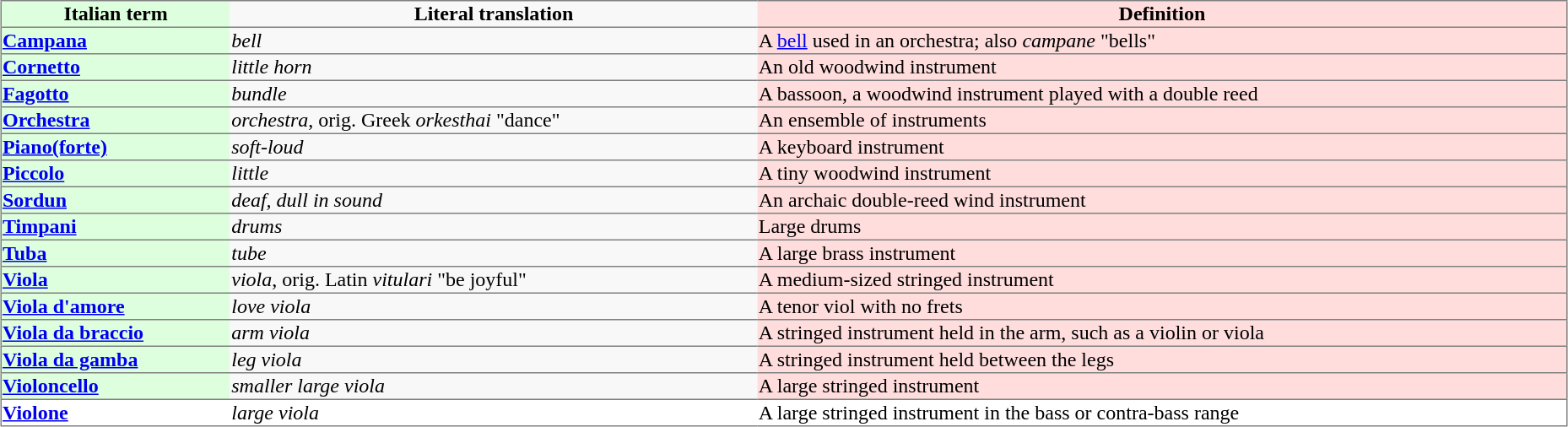<table border="1" rules="rows" align="center" width="98%">
<tr>
<th bgcolor="#ddffdd">Italian term</th>
<th bgcolor="#f8f8f8">Literal translation</th>
<th bgcolor="#ffdddd">Definition</th>
</tr>
<tr>
<td bgcolor="#ddffdd"><strong><a href='#'>Campana</a></strong></td>
<td bgcolor="#f8f8f8"><em>bell</em></td>
<td bgcolor="#ffdddd">A <a href='#'>bell</a> used in an orchestra; also <em>campane</em> "bells"</td>
</tr>
<tr>
<td bgcolor="#ddffdd"><strong><a href='#'>Cornetto</a></strong></td>
<td bgcolor="#f8f8f8"><em>little horn</em></td>
<td bgcolor="#ffdddd">An old woodwind instrument</td>
</tr>
<tr>
<td bgcolor="#ddffdd"><strong><a href='#'>Fagotto</a></strong></td>
<td bgcolor="#f8f8f8"><em>bundle</em></td>
<td bgcolor="#ffdddd">A bassoon, a woodwind instrument played with a double reed</td>
</tr>
<tr>
<td bgcolor="#ddffdd"><strong><a href='#'>Orchestra</a></strong></td>
<td bgcolor="#f8f8f8"><em>orchestra</em>, orig. Greek <em>orkesthai</em> "dance"</td>
<td bgcolor="#ffdddd">An ensemble of instruments</td>
</tr>
<tr>
<td bgcolor="#ddffdd"><strong><a href='#'>Piano(forte)</a></strong></td>
<td bgcolor="#f8f8f8"><em>soft-loud</em></td>
<td bgcolor="#ffdddd">A keyboard instrument</td>
</tr>
<tr>
<td bgcolor="#ddffdd"><strong><a href='#'>Piccolo</a></strong></td>
<td bgcolor="#f8f8f8"><em>little</em></td>
<td bgcolor="#ffdddd">A tiny woodwind instrument</td>
</tr>
<tr>
<td bgcolor="#ddffdd"><strong><a href='#'>Sordun</a></strong></td>
<td bgcolor="#f8f8f8"><em>deaf, dull in sound</em></td>
<td bgcolor="#ffdddd">An archaic double-reed wind instrument</td>
</tr>
<tr>
<td bgcolor="#ddffdd"><strong><a href='#'>Timpani</a></strong></td>
<td bgcolor="#f8f8f8"><em>drums</em></td>
<td bgcolor="#ffdddd">Large drums</td>
</tr>
<tr>
<td bgcolor="#ddffdd"><strong><a href='#'>Tuba</a></strong></td>
<td bgcolor="#f8f8f8"><em>tube</em></td>
<td bgcolor="#ffdddd">A large brass instrument</td>
</tr>
<tr>
<td bgcolor="#ddffdd"><strong><a href='#'>Viola</a></strong></td>
<td bgcolor="#f8f8f8"><em>viola</em>, orig. Latin <em>vitulari</em> "be joyful"</td>
<td bgcolor="#ffdddd">A medium-sized stringed instrument</td>
</tr>
<tr>
<td bgcolor="#ddffdd"><strong><a href='#'>Viola d'amore</a></strong></td>
<td bgcolor="#f8f8f8"><em>love viola</em></td>
<td bgcolor="#ffdddd">A tenor viol with no frets</td>
</tr>
<tr>
<td bgcolor="#ddffdd"><strong><a href='#'>Viola da braccio</a></strong></td>
<td bgcolor="#f8f8f8"><em>arm viola</em></td>
<td bgcolor="#ffdddd">A stringed instrument held in the arm, such as a violin or viola</td>
</tr>
<tr>
<td bgcolor="#ddffdd"><strong><a href='#'>Viola da gamba</a></strong></td>
<td bgcolor="#f8f8f8"><em>leg viola</em></td>
<td bgcolor="#ffdddd">A stringed instrument held between the legs</td>
</tr>
<tr>
<td bgcolor="#ddffdd"><strong><a href='#'>Violoncello</a></strong></td>
<td bgcolor="#f8f8f8"><em>smaller large viola</em></td>
<td bgcolor="#ffdddd">A large stringed instrument</td>
</tr>
<tr>
<td><strong><a href='#'>Violone</a></strong></td>
<td><em>large viola</em></td>
<td>A large stringed instrument in the bass or contra-bass range</td>
</tr>
</table>
